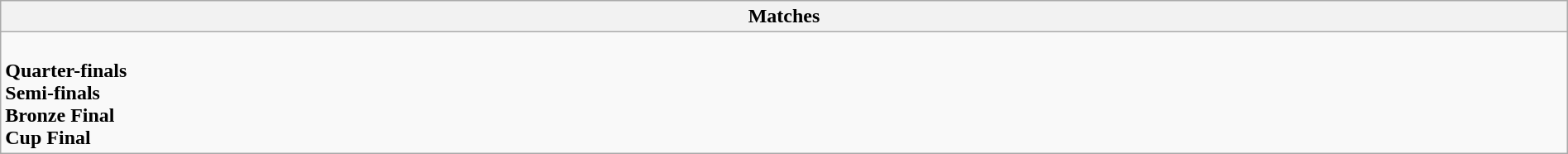<table class="wikitable collapsible collapsed" style="width:100%;">
<tr>
<th>Matches</th>
</tr>
<tr>
<td><br><strong>Quarter-finals</strong>



<br><strong>Semi-finals</strong>

<br><strong>Bronze Final</strong>
<br><strong>Cup Final</strong>
</td>
</tr>
</table>
